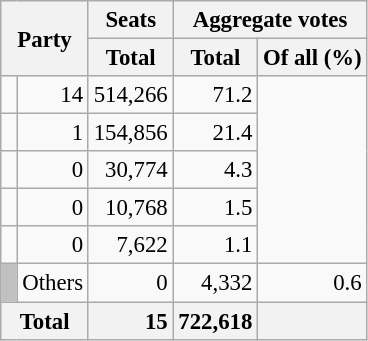<table class="wikitable" style="text-align:right; font-size:95%;">
<tr>
<th colspan="2" rowspan="2">Party</th>
<th>Seats</th>
<th colspan="2">Aggregate votes</th>
</tr>
<tr>
<th>Total</th>
<th>Total</th>
<th>Of all (%)</th>
</tr>
<tr>
<td></td>
<td>14</td>
<td>514,266</td>
<td>71.2</td>
</tr>
<tr>
<td></td>
<td>1</td>
<td>154,856</td>
<td>21.4</td>
</tr>
<tr>
<td></td>
<td>0</td>
<td>30,774</td>
<td>4.3</td>
</tr>
<tr>
<td></td>
<td>0</td>
<td>10,768</td>
<td>1.5</td>
</tr>
<tr>
<td></td>
<td>0</td>
<td>7,622</td>
<td>1.1</td>
</tr>
<tr>
<td style="background:silver;"> </td>
<td align=left>Others</td>
<td>0</td>
<td>4,332</td>
<td>0.6</td>
</tr>
<tr>
<th colspan="2" style="background:#f2f2f2"><strong>Total</strong></th>
<td style="background:#f2f2f2;"><strong>15</strong></td>
<td style="background:#f2f2f2;"><strong>722,618</strong></td>
<td style="background:#f2f2f2;"></td>
</tr>
</table>
